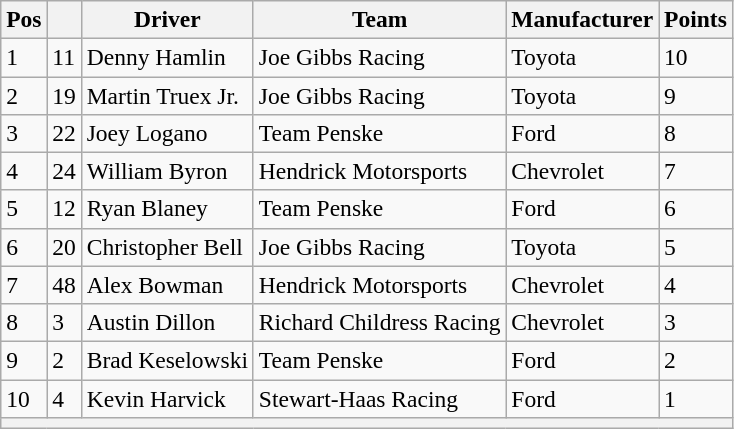<table class="wikitable" style="font-size:98%">
<tr>
<th>Pos</th>
<th></th>
<th>Driver</th>
<th>Team</th>
<th>Manufacturer</th>
<th>Points</th>
</tr>
<tr>
<td>1</td>
<td>11</td>
<td>Denny Hamlin</td>
<td>Joe Gibbs Racing</td>
<td>Toyota</td>
<td>10</td>
</tr>
<tr>
<td>2</td>
<td>19</td>
<td>Martin Truex Jr.</td>
<td>Joe Gibbs Racing</td>
<td>Toyota</td>
<td>9</td>
</tr>
<tr>
<td>3</td>
<td>22</td>
<td>Joey Logano</td>
<td>Team Penske</td>
<td>Ford</td>
<td>8</td>
</tr>
<tr>
<td>4</td>
<td>24</td>
<td>William Byron</td>
<td>Hendrick Motorsports</td>
<td>Chevrolet</td>
<td>7</td>
</tr>
<tr>
<td>5</td>
<td>12</td>
<td>Ryan Blaney</td>
<td>Team Penske</td>
<td>Ford</td>
<td>6</td>
</tr>
<tr>
<td>6</td>
<td>20</td>
<td>Christopher Bell</td>
<td>Joe Gibbs Racing</td>
<td>Toyota</td>
<td>5</td>
</tr>
<tr>
<td>7</td>
<td>48</td>
<td>Alex Bowman</td>
<td>Hendrick Motorsports</td>
<td>Chevrolet</td>
<td>4</td>
</tr>
<tr>
<td>8</td>
<td>3</td>
<td>Austin Dillon</td>
<td>Richard Childress Racing</td>
<td>Chevrolet</td>
<td>3</td>
</tr>
<tr>
<td>9</td>
<td>2</td>
<td>Brad Keselowski</td>
<td>Team Penske</td>
<td>Ford</td>
<td>2</td>
</tr>
<tr>
<td>10</td>
<td>4</td>
<td>Kevin Harvick</td>
<td>Stewart-Haas Racing</td>
<td>Ford</td>
<td>1</td>
</tr>
<tr>
<th colspan="6"></th>
</tr>
</table>
